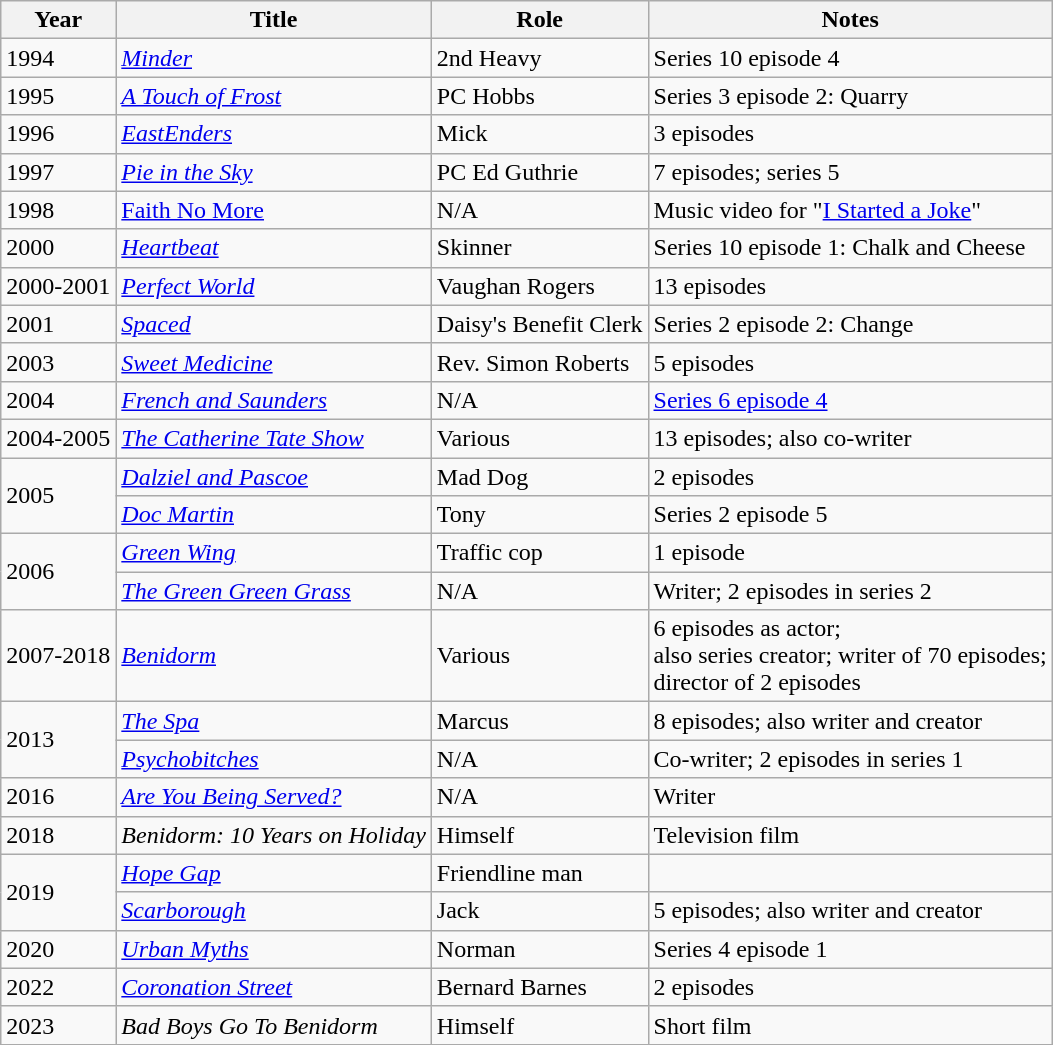<table class="wikitable plainrowheaders sortable">
<tr>
<th scope="col">Year</th>
<th scope="col">Title</th>
<th scope="col">Role</th>
<th class="unsortable">Notes</th>
</tr>
<tr>
<td>1994</td>
<td><em><a href='#'>Minder</a></em></td>
<td>2nd Heavy</td>
<td>Series 10 episode 4</td>
</tr>
<tr>
<td>1995</td>
<td><em><a href='#'>A Touch of Frost</a></em></td>
<td>PC Hobbs</td>
<td>Series 3 episode 2: Quarry</td>
</tr>
<tr>
<td>1996</td>
<td><em><a href='#'>EastEnders</a></em></td>
<td>Mick</td>
<td>3 episodes</td>
</tr>
<tr>
<td>1997</td>
<td><em><a href='#'>Pie in the Sky</a></em></td>
<td>PC Ed Guthrie</td>
<td>7 episodes; series 5</td>
</tr>
<tr>
<td>1998</td>
<td><a href='#'>Faith No More</a></td>
<td>N/A</td>
<td>Music video for "<a href='#'>I Started a Joke</a>"</td>
</tr>
<tr>
<td>2000</td>
<td><em><a href='#'>Heartbeat</a></em></td>
<td>Skinner</td>
<td>Series 10 episode 1: Chalk and Cheese</td>
</tr>
<tr>
<td>2000-2001</td>
<td><em><a href='#'>Perfect World</a></em></td>
<td>Vaughan Rogers</td>
<td>13 episodes</td>
</tr>
<tr>
<td>2001</td>
<td><em><a href='#'>Spaced</a></em></td>
<td>Daisy's Benefit Clerk</td>
<td>Series 2 episode 2: Change</td>
</tr>
<tr>
<td>2003</td>
<td><em><a href='#'>Sweet Medicine</a></em></td>
<td>Rev. Simon Roberts</td>
<td>5 episodes</td>
</tr>
<tr>
<td>2004</td>
<td><em><a href='#'>French and Saunders</a></em></td>
<td>N/A</td>
<td><a href='#'>Series 6 episode 4</a></td>
</tr>
<tr>
<td>2004-2005</td>
<td><em><a href='#'>The Catherine Tate Show</a></em></td>
<td>Various</td>
<td>13 episodes; also co-writer</td>
</tr>
<tr>
<td rowspan="2">2005</td>
<td><em><a href='#'>Dalziel and Pascoe</a></em></td>
<td>Mad Dog</td>
<td>2 episodes</td>
</tr>
<tr>
<td><em><a href='#'>Doc Martin</a></em></td>
<td>Tony</td>
<td>Series 2 episode 5</td>
</tr>
<tr>
<td rowspan="2">2006</td>
<td><em><a href='#'>Green Wing</a></em></td>
<td>Traffic cop</td>
<td>1 episode</td>
</tr>
<tr>
<td><em><a href='#'>The Green Green Grass</a></em></td>
<td>N/A</td>
<td>Writer; 2 episodes in series 2</td>
</tr>
<tr>
<td>2007-2018</td>
<td><em><a href='#'>Benidorm</a></em></td>
<td>Various</td>
<td>6 episodes as actor;<br>also series creator; writer of 70 episodes;<br>director of 2 episodes</td>
</tr>
<tr>
<td rowspan="2">2013</td>
<td><em><a href='#'>The Spa</a></em></td>
<td>Marcus</td>
<td>8 episodes; also writer and creator</td>
</tr>
<tr>
<td><em><a href='#'>Psychobitches</a></em></td>
<td>N/A</td>
<td>Co-writer; 2 episodes in series 1</td>
</tr>
<tr>
<td>2016</td>
<td><em><a href='#'>Are You Being Served?</a></em></td>
<td>N/A</td>
<td>Writer</td>
</tr>
<tr>
<td>2018</td>
<td><em>Benidorm: 10 Years on Holiday</em></td>
<td>Himself</td>
<td>Television film</td>
</tr>
<tr>
<td rowspan="2">2019</td>
<td><em><a href='#'>Hope Gap</a></em></td>
<td>Friendline man</td>
<td></td>
</tr>
<tr>
<td><em><a href='#'>Scarborough</a></em></td>
<td>Jack</td>
<td>5 episodes; also writer and creator</td>
</tr>
<tr>
<td>2020</td>
<td><em><a href='#'>Urban Myths</a></em></td>
<td>Norman</td>
<td>Series 4 episode 1</td>
</tr>
<tr>
<td>2022</td>
<td><em><a href='#'>Coronation Street</a></em></td>
<td>Bernard Barnes</td>
<td>2 episodes</td>
</tr>
<tr>
<td>2023</td>
<td><em>Bad Boys Go To Benidorm</em></td>
<td>Himself</td>
<td>Short film</td>
</tr>
<tr>
</tr>
</table>
